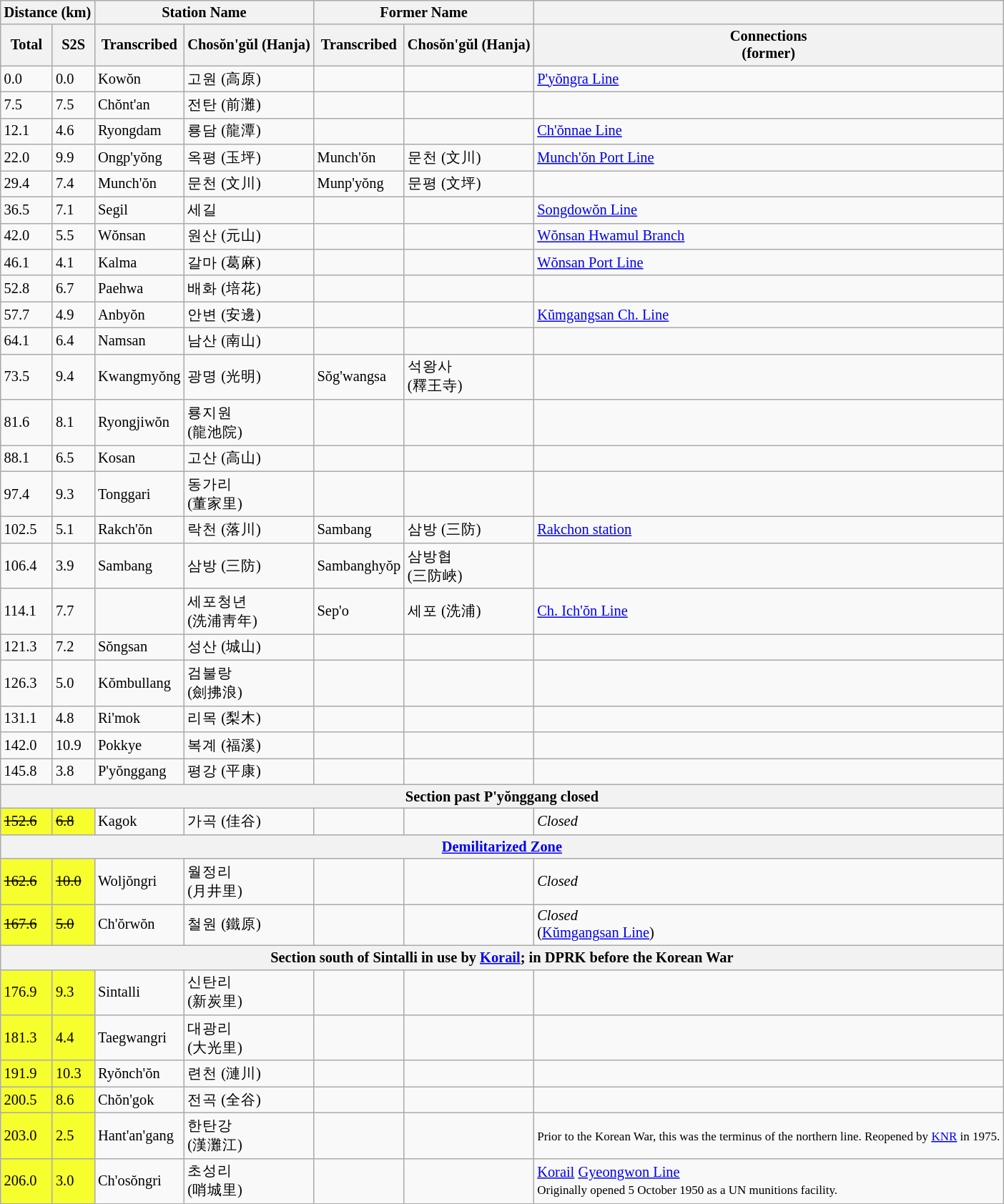<table class="wikitable" style="font-size:85%;">
<tr>
<th colspan="2">Distance (km)</th>
<th colspan="2">Station Name</th>
<th colspan="2">Former Name</th>
<th></th>
</tr>
<tr>
<th>Total</th>
<th>S2S</th>
<th>Transcribed</th>
<th>Chosŏn'gŭl (Hanja)</th>
<th>Transcribed</th>
<th>Chosŏn'gŭl (Hanja)</th>
<th>Connections<br>(former)</th>
</tr>
<tr>
<td>0.0</td>
<td>0.0</td>
<td>Kowŏn</td>
<td>고원 (高原)</td>
<td></td>
<td></td>
<td><a href='#'>P'yŏngra Line</a></td>
</tr>
<tr>
<td>7.5</td>
<td>7.5</td>
<td>Chŏnt'an</td>
<td>전탄 (前灘)</td>
<td></td>
<td></td>
<td></td>
</tr>
<tr>
<td>12.1</td>
<td>4.6</td>
<td>Ryongdam</td>
<td>룡담 (龍潭)</td>
<td></td>
<td></td>
<td><a href='#'>Ch'ŏnnae Line</a></td>
</tr>
<tr>
<td>22.0</td>
<td>9.9</td>
<td>Ongp'yŏng</td>
<td>옥평 (玉坪)</td>
<td>Munch'ŏn</td>
<td>문천 (文川)</td>
<td><a href='#'>Munch'ŏn Port Line</a></td>
</tr>
<tr>
<td>29.4</td>
<td>7.4</td>
<td>Munch'ŏn</td>
<td>문천 (文川)</td>
<td>Munp'yŏng</td>
<td>문평 (文坪)</td>
<td></td>
</tr>
<tr>
<td>36.5</td>
<td>7.1</td>
<td>Segil</td>
<td>세길</td>
<td></td>
<td></td>
<td><a href='#'>Songdowŏn Line</a></td>
</tr>
<tr>
<td>42.0</td>
<td>5.5</td>
<td>Wŏnsan</td>
<td>원산 (元山)</td>
<td></td>
<td></td>
<td><a href='#'>Wŏnsan Hwamul Branch</a></td>
</tr>
<tr>
<td>46.1</td>
<td>4.1</td>
<td>Kalma</td>
<td>갈마 (葛麻)</td>
<td></td>
<td></td>
<td><a href='#'>Wŏnsan Port Line</a></td>
</tr>
<tr>
<td>52.8</td>
<td>6.7</td>
<td>Paehwa</td>
<td>배화 (培花)</td>
<td></td>
<td></td>
<td></td>
</tr>
<tr>
<td>57.7</td>
<td>4.9</td>
<td>Anbyŏn</td>
<td>안변 (安邊)</td>
<td></td>
<td></td>
<td><a href='#'>Kŭmgangsan Ch. Line</a></td>
</tr>
<tr>
<td>64.1</td>
<td>6.4</td>
<td>Namsan</td>
<td>남산 (南山)</td>
<td></td>
<td></td>
<td></td>
</tr>
<tr>
<td>73.5</td>
<td>9.4</td>
<td>Kwangmyŏng</td>
<td>광명 (光明)</td>
<td>Sŏg'wangsa</td>
<td>석왕사<br>(釋王寺)</td>
<td></td>
</tr>
<tr>
<td>81.6</td>
<td>8.1</td>
<td>Ryongjiwŏn</td>
<td>룡지원<br>(龍池院)</td>
<td></td>
<td></td>
<td></td>
</tr>
<tr>
<td>88.1</td>
<td>6.5</td>
<td>Kosan</td>
<td>고산 (高山)</td>
<td></td>
<td></td>
<td></td>
</tr>
<tr>
<td>97.4</td>
<td>9.3</td>
<td>Tonggari</td>
<td>동가리<br>(董家里)</td>
<td></td>
<td></td>
<td></td>
</tr>
<tr>
<td>102.5</td>
<td>5.1</td>
<td>Rakch'ŏn</td>
<td>락천 (落川)</td>
<td>Sambang</td>
<td>삼방 (三防)</td>
<td><a href='#'>Rakchon station</a></td>
</tr>
<tr>
<td>106.4</td>
<td>3.9</td>
<td>Sambang</td>
<td>삼방 (三防)</td>
<td>Sambanghyŏp</td>
<td>삼방협<br>(三防峽)</td>
<td></td>
</tr>
<tr>
<td>114.1</td>
<td>7.7</td>
<td></td>
<td>세포청년<br>(洗浦靑年)</td>
<td>Sep'o</td>
<td>세포 (洗浦)</td>
<td><a href='#'>Ch. Ich'ŏn Line</a></td>
</tr>
<tr>
<td>121.3</td>
<td>7.2</td>
<td>Sŏngsan</td>
<td>성산 (城山)</td>
<td></td>
<td></td>
<td></td>
</tr>
<tr>
<td>126.3</td>
<td>5.0</td>
<td>Kŏmbullang</td>
<td>검불랑<br>(劍拂浪)</td>
<td></td>
<td></td>
<td></td>
</tr>
<tr>
<td>131.1</td>
<td>4.8</td>
<td>Ri'mok</td>
<td>리목 (梨木)</td>
<td></td>
<td></td>
<td></td>
</tr>
<tr>
<td>142.0</td>
<td>10.9</td>
<td>Pokkye</td>
<td>복계 (福溪)</td>
<td></td>
<td></td>
<td></td>
</tr>
<tr>
<td>145.8</td>
<td>3.8</td>
<td>P'yŏnggang</td>
<td>평강 (平康)</td>
<td></td>
<td></td>
<td></td>
</tr>
<tr>
<th colspan=7 bgcolor=#BDBDBD>Section past P'yŏnggang closed</th>
</tr>
<tr>
<td bgcolor=#F7FE2E><del>152.6</del></td>
<td bgcolor=#F7FE2E><del>6.8</del></td>
<td>Kagok</td>
<td>가곡 (佳谷)</td>
<td></td>
<td></td>
<td><em>Closed</em></td>
</tr>
<tr>
<th colspan=7 bgcolor=#BDBDBD><a href='#'>Demilitarized Zone</a></th>
</tr>
<tr>
<td bgcolor=#F7FE2E><del>162.6</del></td>
<td bgcolor=#F7FE2E><del>10.0</del></td>
<td>Woljŏngri</td>
<td>월정리<br>(月井里)</td>
<td></td>
<td></td>
<td><em>Closed</em></td>
</tr>
<tr>
<td bgcolor=#F7FE2E><del>167.6</del></td>
<td bgcolor=#F7FE2E><del>5.0</del></td>
<td>Ch'ŏrwŏn</td>
<td>철원 (鐵原)</td>
<td></td>
<td></td>
<td><em>Closed</em><br>(<a href='#'>Kŭmgangsan Line</a>)</td>
</tr>
<tr>
<th colspan=7 bgcolor=#BDBDBD>Section south of Sintalli in use by <a href='#'>Korail</a>; in DPRK before the Korean War</th>
</tr>
<tr>
<td bgcolor=#F7FE2E>176.9</td>
<td bgcolor=#F7FE2E>9.3</td>
<td>Sintalli</td>
<td>신탄리<br>(新炭里)</td>
<td></td>
<td></td>
<td></td>
</tr>
<tr>
<td bgcolor=#F7FE2E>181.3</td>
<td bgcolor=#F7FE2E>4.4</td>
<td>Taegwangri</td>
<td>대광리<br>(大光里)</td>
<td></td>
<td></td>
<td></td>
</tr>
<tr>
<td bgcolor=#F7FE2E>191.9</td>
<td bgcolor=#F7FE2E>10.3</td>
<td>Ryŏnch'ŏn</td>
<td>련천 (漣川)</td>
<td></td>
<td></td>
<td></td>
</tr>
<tr>
<td bgcolor=#F7FE2E>200.5</td>
<td bgcolor=#F7FE2E>8.6</td>
<td>Chŏn'gok</td>
<td>전곡 (全谷)</td>
<td></td>
<td></td>
<td></td>
</tr>
<tr>
<td bgcolor=#F7FE2E>203.0</td>
<td bgcolor=#F7FE2E>2.5</td>
<td>Hant'an'gang</td>
<td>한탄강<br>(漢灘江)</td>
<td></td>
<td></td>
<td><small>Prior to the Korean War, this was the terminus of the northern line. Reopened by <a href='#'>KNR</a> in 1975.</small></td>
</tr>
<tr>
<td bgcolor=#F7FE2E>206.0</td>
<td bgcolor=#F7FE2E>3.0</td>
<td>Ch'osŏngri</td>
<td>초성리<br>(哨城里)</td>
<td></td>
<td></td>
<td><a href='#'>Korail</a> <a href='#'>Gyeongwon Line</a><br><small>Originally opened 5 October 1950 as a UN munitions facility.</small></td>
</tr>
</table>
